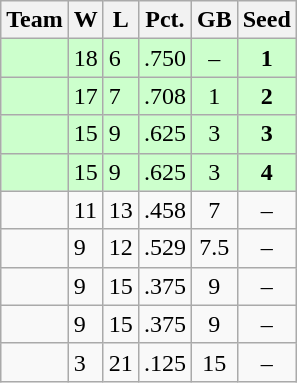<table class=wikitable>
<tr>
<th>Team</th>
<th>W</th>
<th>L</th>
<th>Pct.</th>
<th>GB</th>
<th>Seed</th>
</tr>
<tr bgcolor="#ccffcc">
<td></td>
<td>18</td>
<td>6</td>
<td>.750</td>
<td style="text-align:center;">–</td>
<td style="text-align:center;"><strong>1</strong></td>
</tr>
<tr bgcolor="#ccffcc">
<td></td>
<td>17</td>
<td>7</td>
<td>.708</td>
<td style="text-align:center;">1</td>
<td style="text-align:center;"><strong>2</strong></td>
</tr>
<tr bgcolor="#ccffcc">
<td></td>
<td>15</td>
<td>9</td>
<td>.625</td>
<td style="text-align:center;">3</td>
<td style="text-align:center;"><strong>3</strong></td>
</tr>
<tr bgcolor="#ccffcc">
<td></td>
<td>15</td>
<td>9</td>
<td>.625</td>
<td style="text-align:center;">3</td>
<td style="text-align:center;"><strong>4</strong></td>
</tr>
<tr>
<td></td>
<td>11</td>
<td>13</td>
<td>.458</td>
<td style="text-align:center;">7</td>
<td style="text-align:center;">–</td>
</tr>
<tr>
<td></td>
<td>9</td>
<td>12</td>
<td>.529</td>
<td style="text-align:center;">7.5</td>
<td style="text-align:center;">–</td>
</tr>
<tr>
<td></td>
<td>9</td>
<td>15</td>
<td>.375</td>
<td style="text-align:center;">9</td>
<td style="text-align:center;">–</td>
</tr>
<tr>
<td></td>
<td>9</td>
<td>15</td>
<td>.375</td>
<td style="text-align:center;">9</td>
<td style="text-align:center;">–</td>
</tr>
<tr>
<td></td>
<td>3</td>
<td>21</td>
<td>.125</td>
<td style="text-align:center;">15</td>
<td style="text-align:center;">–</td>
</tr>
</table>
